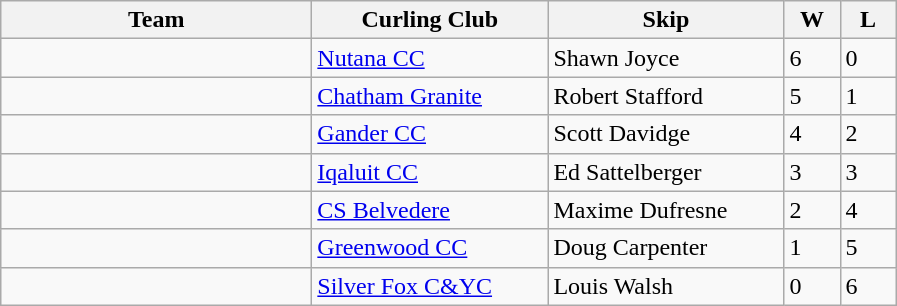<table class="wikitable">
<tr>
<th width="200px">Team</th>
<th width="150px">Curling Club</th>
<th width="150px">Skip</th>
<th width="30px">W</th>
<th width="30px">L</th>
</tr>
<tr>
<td></td>
<td><a href='#'>Nutana CC</a></td>
<td>Shawn Joyce</td>
<td>6</td>
<td>0</td>
</tr>
<tr>
<td></td>
<td><a href='#'>Chatham Granite</a></td>
<td>Robert Stafford</td>
<td>5</td>
<td>1</td>
</tr>
<tr>
<td></td>
<td><a href='#'>Gander CC</a></td>
<td>Scott Davidge</td>
<td>4</td>
<td>2</td>
</tr>
<tr>
<td></td>
<td><a href='#'>Iqaluit CC</a></td>
<td>Ed Sattelberger</td>
<td>3</td>
<td>3</td>
</tr>
<tr>
<td></td>
<td><a href='#'>CS Belvedere</a></td>
<td>Maxime Dufresne</td>
<td>2</td>
<td>4</td>
</tr>
<tr>
<td></td>
<td><a href='#'>Greenwood CC</a></td>
<td>Doug Carpenter</td>
<td>1</td>
<td>5</td>
</tr>
<tr>
<td></td>
<td><a href='#'>Silver Fox C&YC</a></td>
<td>Louis Walsh</td>
<td>0</td>
<td>6</td>
</tr>
</table>
